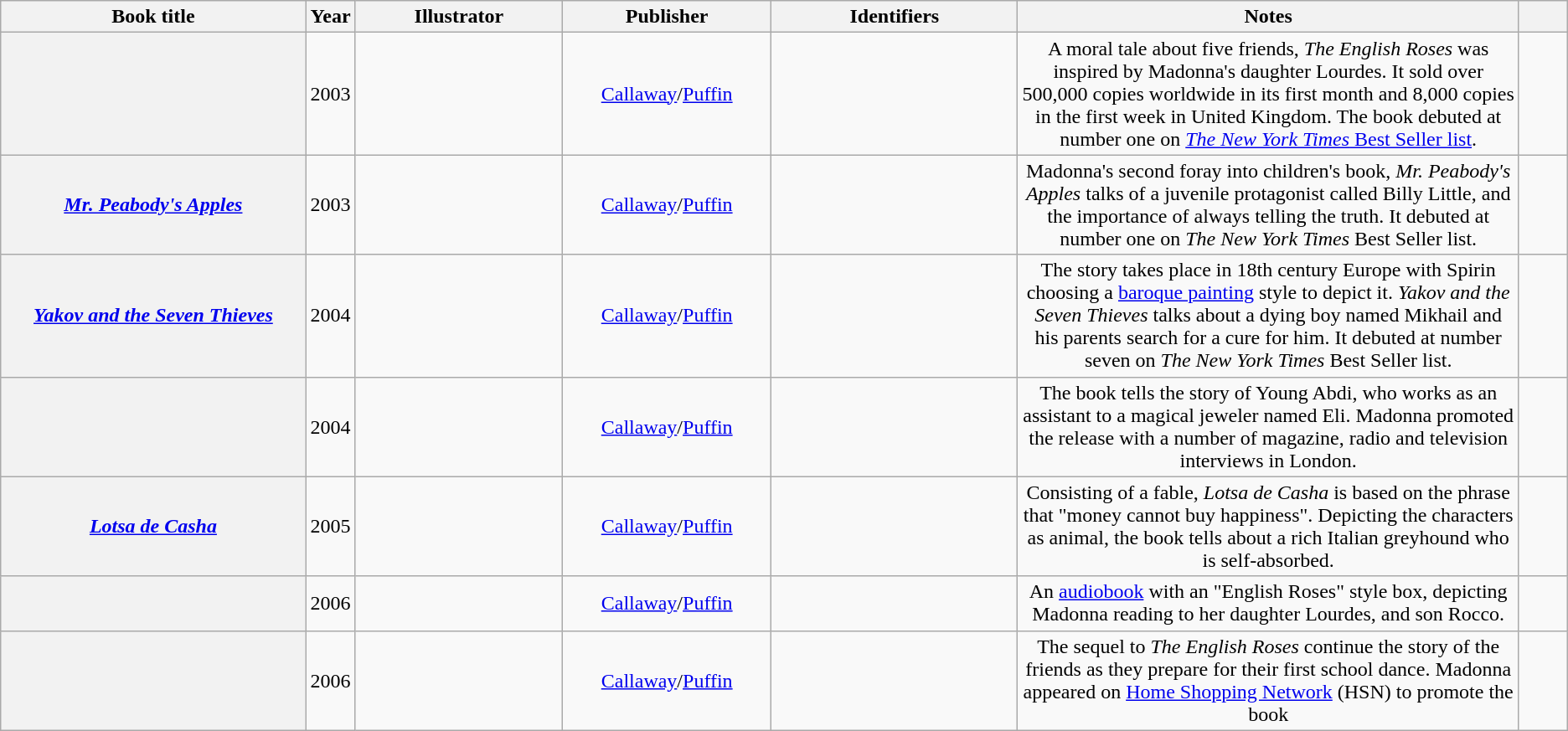<table class="wikitable sortable plainrowheaders"  style="text-align:center;">
<tr>
<th scope="col" style="width:15em;">Book title</th>
<th scope="col" style="width:2em;">Year</th>
<th scope="col" style="width:10em;">Illustrator</th>
<th scope="col" style="width:10em;">Publisher</th>
<th scope="col" style="width:12em;" class="unsortable">Identifiers</th>
<th scope="col" style="width:25em;" class="unsortable">Notes</th>
<th scope="col" style="width:2em;" class="unsortable"></th>
</tr>
<tr>
<th scope="row"></th>
<td>2003</td>
<td></td>
<td><a href='#'>Callaway</a>/<a href='#'>Puffin</a></td>
<td> <br>  <br> </td>
<td>A moral tale about five friends, <em>The English Roses</em> was inspired by Madonna's daughter Lourdes. It sold over 500,000 copies worldwide in its first month and 8,000 copies in the first week in United Kingdom. The book debuted at number one on <a href='#'><em>The New York Times</em> Best Seller list</a>.</td>
<td><br><br></td>
</tr>
<tr>
<th scope="row"><em><a href='#'>Mr. Peabody's Apples</a></em></th>
<td>2003</td>
<td></td>
<td><a href='#'>Callaway</a>/<a href='#'>Puffin</a></td>
<td><br>  <br> </td>
<td>Madonna's second foray into children's book, <em>Mr. Peabody's Apples</em> talks of a juvenile protagonist called Billy Little, and the importance of always telling the truth. It debuted at number one on <em>The New York Times</em> Best Seller list.</td>
<td><br></td>
</tr>
<tr>
<th scope="row"><em><a href='#'>Yakov and the Seven Thieves</a></em></th>
<td>2004</td>
<td></td>
<td><a href='#'>Callaway</a>/<a href='#'>Puffin</a></td>
<td><br>  <br> </td>
<td>The story takes place in 18th century Europe with Spirin choosing a <a href='#'>baroque painting</a> style to depict it. <em>Yakov and the Seven Thieves</em> talks about a dying boy named Mikhail and his parents search for a cure for him. It debuted at number seven on <em>The New York Times</em> Best Seller list.</td>
<td><br><br></td>
</tr>
<tr>
<th scope="row"></th>
<td>2004</td>
<td></td>
<td><a href='#'>Callaway</a>/<a href='#'>Puffin</a></td>
<td> <br>  <br> </td>
<td>The book tells the story of Young Abdi, who works as an assistant to a magical jeweler named Eli. Madonna promoted the release with a number of magazine, radio and television interviews in London.</td>
<td><br></td>
</tr>
<tr>
<th scope="row"><em><a href='#'>Lotsa de Casha</a></em></th>
<td>2005</td>
<td></td>
<td><a href='#'>Callaway</a>/<a href='#'>Puffin</a></td>
<td><br>  <br> </td>
<td>Consisting of a fable, <em>Lotsa de Casha</em> is based on the phrase that "money cannot buy happiness". Depicting the characters as animal, the book tells about a rich Italian greyhound who is self-absorbed.</td>
<td><br><br></td>
</tr>
<tr>
<th scope="row"></th>
<td>2006</td>
<td></td>
<td><a href='#'>Callaway</a>/<a href='#'>Puffin</a></td>
<td><br> </td>
<td>An <a href='#'>audiobook</a> with an "English Roses" style box, depicting Madonna reading to her daughter Lourdes, and son Rocco.</td>
<td></td>
</tr>
<tr>
<th scope="row"></th>
<td>2006</td>
<td></td>
<td><a href='#'>Callaway</a>/<a href='#'>Puffin</a></td>
<td> <br>  <br> </td>
<td>The sequel to <em>The English Roses</em> continue the story of the friends as they prepare for their first school dance. Madonna appeared on <a href='#'>Home Shopping Network</a> (HSN) to promote the book</td>
<td></td>
</tr>
</table>
